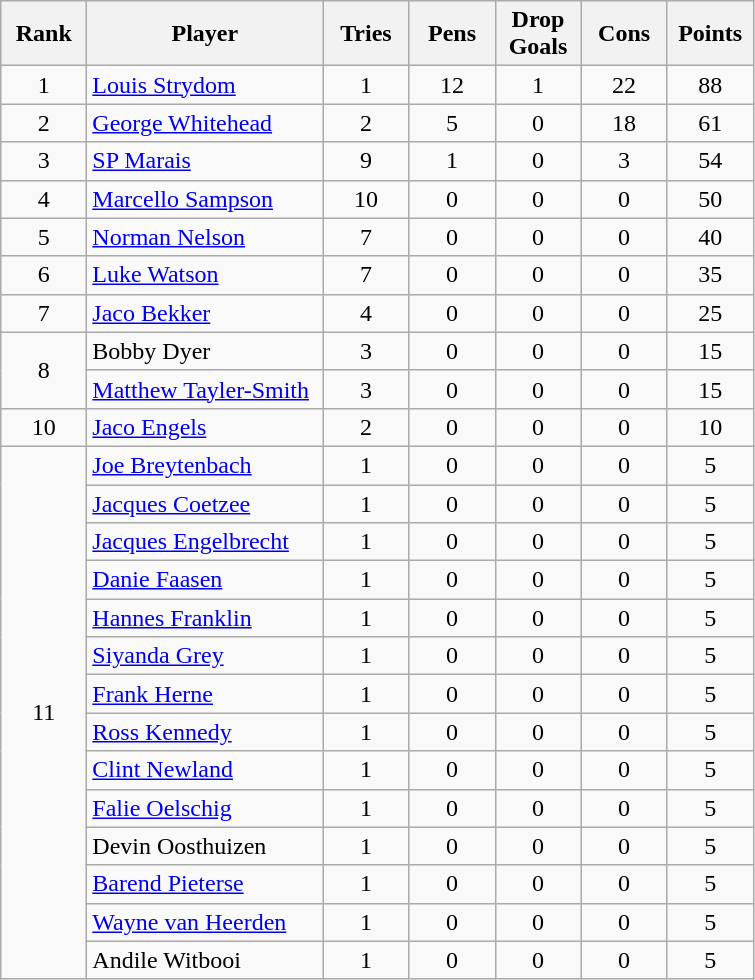<table class="wikitable"  style="text-align: center;">
<tr>
<th style="width:50px;">Rank</th>
<th style="width:150px;">Player</th>
<th style="width:50px;">Tries</th>
<th style="width:50px;">Pens</th>
<th style="width:50px;">Drop Goals</th>
<th style="width:50px;">Cons</th>
<th style="width:50px;">Points</th>
</tr>
<tr>
<td>1</td>
<td align=left><a href='#'>Louis Strydom</a></td>
<td>1</td>
<td>12</td>
<td>1</td>
<td>22</td>
<td>88</td>
</tr>
<tr>
<td>2</td>
<td align=left><a href='#'>George Whitehead</a></td>
<td>2</td>
<td>5</td>
<td>0</td>
<td>18</td>
<td>61</td>
</tr>
<tr>
<td>3</td>
<td align=left><a href='#'>SP Marais</a></td>
<td>9</td>
<td>1</td>
<td>0</td>
<td>3</td>
<td>54</td>
</tr>
<tr>
<td>4</td>
<td align=left><a href='#'>Marcello Sampson</a></td>
<td>10</td>
<td>0</td>
<td>0</td>
<td>0</td>
<td>50</td>
</tr>
<tr>
<td>5</td>
<td align=left><a href='#'>Norman Nelson</a></td>
<td>7</td>
<td>0</td>
<td>0</td>
<td>0</td>
<td>40</td>
</tr>
<tr>
<td>6</td>
<td align=left><a href='#'>Luke Watson</a></td>
<td>7</td>
<td>0</td>
<td>0</td>
<td>0</td>
<td>35</td>
</tr>
<tr>
<td>7</td>
<td align=left><a href='#'>Jaco Bekker</a></td>
<td>4</td>
<td>0</td>
<td>0</td>
<td>0</td>
<td>25</td>
</tr>
<tr>
<td rowspan= 2>8</td>
<td align=left>Bobby Dyer</td>
<td>3</td>
<td>0</td>
<td>0</td>
<td>0</td>
<td>15</td>
</tr>
<tr>
<td style="text-align:left;"><a href='#'>Matthew Tayler-Smith</a></td>
<td>3</td>
<td>0</td>
<td>0</td>
<td>0</td>
<td>15</td>
</tr>
<tr>
<td>10</td>
<td align=left><a href='#'>Jaco Engels</a></td>
<td>2</td>
<td>0</td>
<td>0</td>
<td>0</td>
<td>10</td>
</tr>
<tr>
<td rowspan=14>11</td>
<td align=left><a href='#'>Joe Breytenbach</a></td>
<td>1</td>
<td>0</td>
<td>0</td>
<td>0</td>
<td>5</td>
</tr>
<tr>
<td style="text-align:left;"><a href='#'>Jacques Coetzee</a></td>
<td>1</td>
<td>0</td>
<td>0</td>
<td>0</td>
<td>5</td>
</tr>
<tr>
<td style="text-align:left;"><a href='#'>Jacques Engelbrecht</a></td>
<td>1</td>
<td>0</td>
<td>0</td>
<td>0</td>
<td>5</td>
</tr>
<tr>
<td style="text-align:left;"><a href='#'>Danie Faasen</a></td>
<td>1</td>
<td>0</td>
<td>0</td>
<td>0</td>
<td>5</td>
</tr>
<tr>
<td style="text-align:left;"><a href='#'>Hannes Franklin</a></td>
<td>1</td>
<td>0</td>
<td>0</td>
<td>0</td>
<td>5</td>
</tr>
<tr>
<td style="text-align:left;"><a href='#'>Siyanda Grey</a></td>
<td>1</td>
<td>0</td>
<td>0</td>
<td>0</td>
<td>5</td>
</tr>
<tr>
<td style="text-align:left;"><a href='#'>Frank Herne</a></td>
<td>1</td>
<td>0</td>
<td>0</td>
<td>0</td>
<td>5</td>
</tr>
<tr>
<td style="text-align:left;"><a href='#'>Ross Kennedy</a></td>
<td>1</td>
<td>0</td>
<td>0</td>
<td>0</td>
<td>5</td>
</tr>
<tr>
<td style="text-align:left;"><a href='#'>Clint Newland</a></td>
<td>1</td>
<td>0</td>
<td>0</td>
<td>0</td>
<td>5</td>
</tr>
<tr>
<td style="text-align:left;"><a href='#'>Falie Oelschig</a></td>
<td>1</td>
<td>0</td>
<td>0</td>
<td>0</td>
<td>5</td>
</tr>
<tr>
<td style="text-align:left;">Devin Oosthuizen</td>
<td>1</td>
<td>0</td>
<td>0</td>
<td>0</td>
<td>5</td>
</tr>
<tr>
<td style="text-align:left;"><a href='#'>Barend Pieterse</a></td>
<td>1</td>
<td>0</td>
<td>0</td>
<td>0</td>
<td>5</td>
</tr>
<tr>
<td style="text-align:left;"><a href='#'>Wayne van Heerden</a></td>
<td>1</td>
<td>0</td>
<td>0</td>
<td>0</td>
<td>5</td>
</tr>
<tr>
<td style="text-align:left;">Andile Witbooi</td>
<td>1</td>
<td>0</td>
<td>0</td>
<td>0</td>
<td>5</td>
</tr>
</table>
